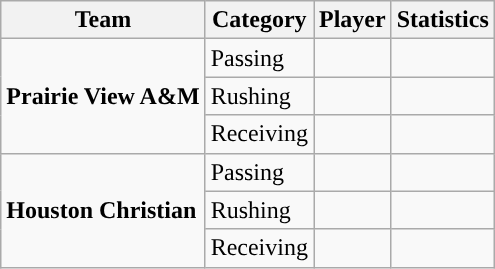<table class="wikitable" style="float: right;">
<tr>
<th>Team</th>
<th>Category</th>
<th>Player</th>
<th>Statistics</th>
</tr>
<tr>
<td rowspan=3><strong>Prairie View A&M</strong></td>
<td>Passing</td>
<td></td>
<td></td>
</tr>
<tr>
<td>Rushing</td>
<td></td>
<td></td>
</tr>
<tr>
<td>Receiving</td>
<td></td>
<td></td>
</tr>
<tr>
<td rowspan=3><strong>Houston Christian</strong></td>
<td>Passing</td>
<td></td>
<td></td>
</tr>
<tr>
<td>Rushing</td>
<td></td>
<td></td>
</tr>
<tr>
<td>Receiving</td>
<td></td>
<td></td>
</tr>
</table>
